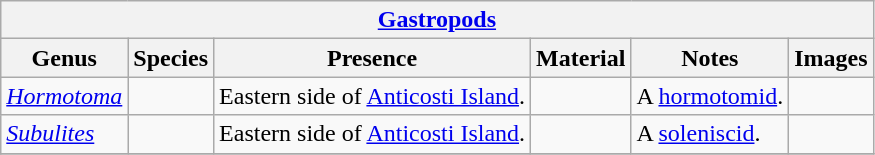<table class="wikitable" align="center">
<tr>
<th colspan="6" align="center"><strong><a href='#'>Gastropods</a></strong></th>
</tr>
<tr>
<th>Genus</th>
<th>Species</th>
<th>Presence</th>
<th><strong>Material</strong></th>
<th>Notes</th>
<th>Images</th>
</tr>
<tr>
<td><em><a href='#'>Hormotoma</a></em></td>
<td></td>
<td>Eastern side of <a href='#'>Anticosti Island</a>.</td>
<td></td>
<td>A <a href='#'>hormotomid</a>.</td>
<td></td>
</tr>
<tr>
<td><em><a href='#'>Subulites</a></em></td>
<td></td>
<td>Eastern side of <a href='#'>Anticosti Island</a>.</td>
<td></td>
<td>A <a href='#'>soleniscid</a>.</td>
<td></td>
</tr>
<tr>
</tr>
</table>
